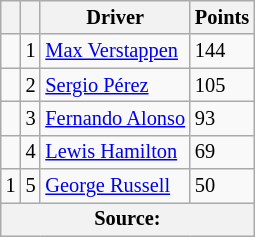<table class="wikitable" style="font-size: 85%;">
<tr>
<th scope="col"></th>
<th scope="col"></th>
<th scope="col">Driver</th>
<th scope="col">Points</th>
</tr>
<tr>
<td align="left"></td>
<td align="center">1</td>
<td> <a href='#'>Max Verstappen</a></td>
<td align="left">144</td>
</tr>
<tr>
<td align="left"></td>
<td align="center">2</td>
<td> <a href='#'>Sergio Pérez</a></td>
<td align="left">105</td>
</tr>
<tr>
<td align="left"></td>
<td align="center">3</td>
<td> <a href='#'>Fernando Alonso</a></td>
<td align="left">93</td>
</tr>
<tr>
<td align="left"></td>
<td align="center">4</td>
<td> <a href='#'>Lewis Hamilton</a></td>
<td align="left">69</td>
</tr>
<tr>
<td align="left"> 1</td>
<td align="center">5</td>
<td> <a href='#'>George Russell</a></td>
<td align="left">50</td>
</tr>
<tr>
<th colspan=4>Source:</th>
</tr>
</table>
